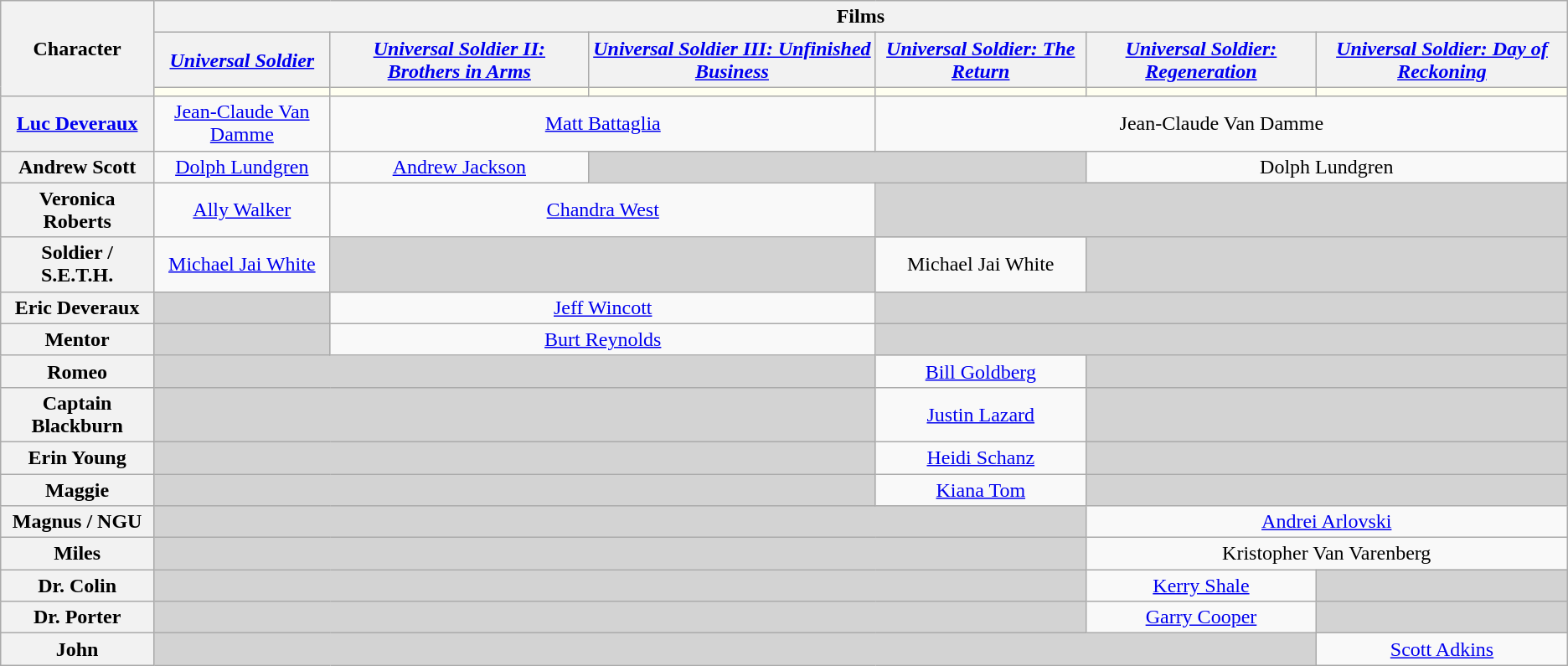<table class="wikitable" style="text-align:center;">
<tr>
<th rowspan="3">Character</th>
<th colspan="6">Films</th>
</tr>
<tr>
<th><em><a href='#'>Universal Soldier</a></em></th>
<th><em><a href='#'>Universal Soldier II: Brothers in Arms</a></em></th>
<th><em><a href='#'>Universal Soldier III: Unfinished Business</a></em></th>
<th><em><a href='#'>Universal Soldier: The Return</a></em></th>
<th><em><a href='#'>Universal Soldier: Regeneration</a></em></th>
<th><em><a href='#'>Universal Soldier: Day of Reckoning</a></em></th>
</tr>
<tr>
<th style="background:ivory;"><span></span></th>
<th style="background:ivory;"><span></span></th>
<th style="background:ivory;"><span></span></th>
<th style="background:ivory;"><span></span></th>
<th style="background:ivory;"><span></span></th>
<th style="background:ivory;"><span></span></th>
</tr>
<tr>
<th><a href='#'>Luc Deveraux</a></th>
<td colspan="1"><a href='#'>Jean-Claude Van Damme</a></td>
<td colspan="2"><a href='#'>Matt Battaglia</a></td>
<td colspan="3">Jean-Claude Van Damme</td>
</tr>
<tr>
<th>Andrew Scott</th>
<td colspan="1"><a href='#'>Dolph Lundgren</a></td>
<td colspan="1"><a href='#'>Andrew Jackson</a></td>
<td colspan="2" style="background:lightgrey;"> </td>
<td colspan="2">Dolph Lundgren</td>
</tr>
<tr>
<th>Veronica Roberts</th>
<td colspan="1"><a href='#'>Ally Walker</a></td>
<td colspan="2"><a href='#'>Chandra West</a></td>
<td colspan="3" style="background:lightgrey;"> </td>
</tr>
<tr>
<th>Soldier / S.E.T.H.</th>
<td colspan="1"><a href='#'>Michael Jai White</a></td>
<td colspan="2" style="background:lightgrey;"> </td>
<td colspan="1">Michael Jai White</td>
<td colspan="2" style="background:lightgrey;"> </td>
</tr>
<tr>
<th>Eric Deveraux</th>
<td colspan="1" style="background:lightgrey;"> </td>
<td colspan="2"><a href='#'>Jeff Wincott</a></td>
<td colspan="3" style="background:lightgrey;"> </td>
</tr>
<tr>
<th>Mentor</th>
<td colspan="1" style="background:lightgrey;"> </td>
<td colspan="2"><a href='#'>Burt Reynolds</a></td>
<td colspan="3" style="background:lightgrey;"> </td>
</tr>
<tr>
<th>Romeo</th>
<td colspan="3" style="background:lightgrey;"> </td>
<td colspan="1"><a href='#'>Bill Goldberg</a></td>
<td colspan="2" style="background:lightgrey;"> </td>
</tr>
<tr>
<th>Captain Blackburn</th>
<td colspan="3" style="background:lightgrey;"> </td>
<td colspan="1"><a href='#'>Justin Lazard</a></td>
<td colspan="2" style="background:lightgrey;"> </td>
</tr>
<tr>
<th>Erin Young</th>
<td colspan="3" style="background:lightgrey;"> </td>
<td colspan="1"><a href='#'>Heidi Schanz</a></td>
<td colspan="2" style="background:lightgrey;"> </td>
</tr>
<tr>
<th>Maggie</th>
<td colspan="3" style="background:lightgrey;"> </td>
<td colspan="1"><a href='#'>Kiana Tom</a></td>
<td colspan="2" style="background:lightgrey;"> </td>
</tr>
<tr>
<th>Magnus / NGU</th>
<td colspan="4" style="background:lightgrey;"> </td>
<td colspan="2"><a href='#'>Andrei Arlovski</a></td>
</tr>
<tr>
<th>Miles</th>
<td colspan="4" style="background:lightgrey;"> </td>
<td colspan="2">Kristopher Van Varenberg</td>
</tr>
<tr>
<th>Dr. Colin</th>
<td colspan="4" style="background:lightgrey;"> </td>
<td colspan="1"><a href='#'>Kerry Shale</a></td>
<td colspan="1" style="background:lightgrey;"> </td>
</tr>
<tr>
<th>Dr. Porter</th>
<td colspan="4" style="background:lightgrey;"> </td>
<td colspan="1"><a href='#'>Garry Cooper</a></td>
<td colspan="1" style="background:lightgrey;"> </td>
</tr>
<tr>
<th>John</th>
<td colspan="5" style="background:lightgrey;"> </td>
<td colspan="1"><a href='#'>Scott Adkins</a></td>
</tr>
</table>
